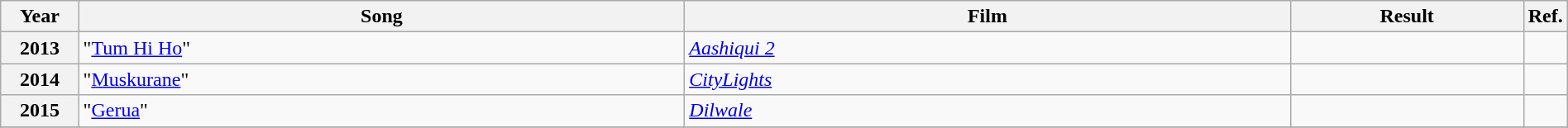<table class="wikitable plainrowheaders" width="100%" "textcolor:#000;">
<tr>
<th scope="col" width=5%><strong>Year</strong></th>
<th scope="col" width=39%><strong>Song</strong></th>
<th scope="col" width=39%><strong>Film</strong></th>
<th scope="col" width=15%><strong>Result</strong></th>
<th scope="col" width=2%><strong>Ref.</strong></th>
</tr>
<tr>
<th scope="row">2013</th>
<td>"<a href='#'>Tum Hi Ho</a>"</td>
<td><em><a href='#'>Aashiqui 2</a></em></td>
<td></td>
<td></td>
</tr>
<tr>
<th scope="row">2014</th>
<td>"<a href='#'>Muskurane</a>"</td>
<td><em><a href='#'>CityLights</a></em></td>
<td></td>
<td></td>
</tr>
<tr>
<th scope="row">2015</th>
<td>"<a href='#'>Gerua</a>"</td>
<td><em><a href='#'>Dilwale</a></em></td>
<td></td>
<td></td>
</tr>
<tr>
</tr>
</table>
